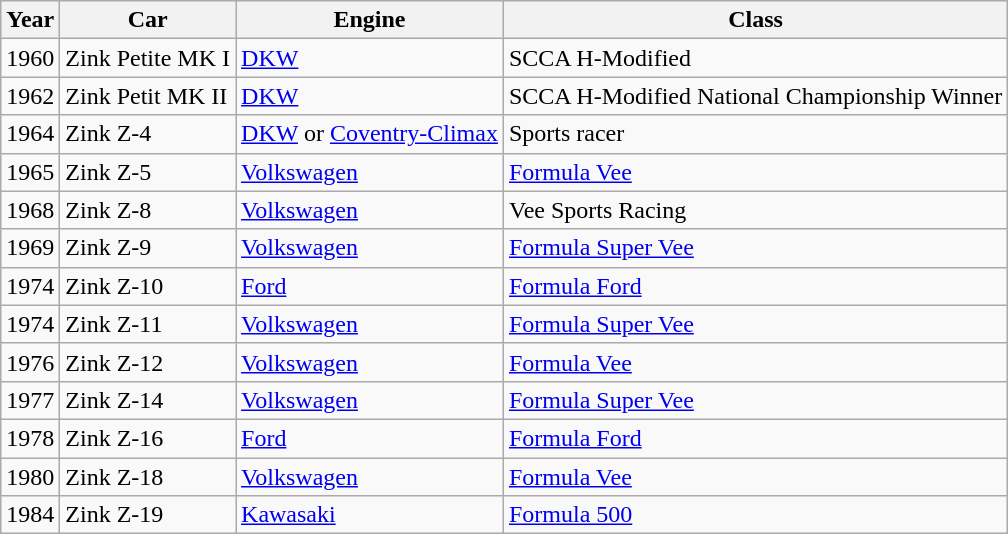<table class="wikitable">
<tr>
<th>Year</th>
<th>Car</th>
<th>Engine</th>
<th>Class</th>
</tr>
<tr>
<td>1960</td>
<td>Zink Petite MK I</td>
<td><a href='#'>DKW</a></td>
<td>SCCA H-Modified</td>
</tr>
<tr>
<td>1962</td>
<td>Zink Petit MK II</td>
<td><a href='#'>DKW</a></td>
<td>SCCA H-Modified National Championship Winner</td>
</tr>
<tr>
<td>1964</td>
<td>Zink Z-4</td>
<td><a href='#'>DKW</a> or <a href='#'>Coventry-Climax</a></td>
<td>Sports racer</td>
</tr>
<tr>
<td>1965</td>
<td>Zink Z-5</td>
<td><a href='#'>Volkswagen</a></td>
<td><a href='#'>Formula Vee</a></td>
</tr>
<tr>
<td>1968</td>
<td>Zink Z-8</td>
<td><a href='#'>Volkswagen</a></td>
<td>Vee Sports Racing</td>
</tr>
<tr>
<td>1969</td>
<td>Zink Z-9</td>
<td><a href='#'>Volkswagen</a></td>
<td><a href='#'>Formula Super Vee</a></td>
</tr>
<tr>
<td>1974</td>
<td>Zink Z-10</td>
<td><a href='#'>Ford</a></td>
<td><a href='#'>Formula Ford</a></td>
</tr>
<tr>
<td>1974</td>
<td>Zink Z-11</td>
<td><a href='#'>Volkswagen</a></td>
<td><a href='#'>Formula Super Vee</a></td>
</tr>
<tr>
<td>1976</td>
<td>Zink Z-12</td>
<td><a href='#'>Volkswagen</a></td>
<td><a href='#'>Formula Vee</a></td>
</tr>
<tr>
<td>1977</td>
<td>Zink Z-14</td>
<td><a href='#'>Volkswagen</a></td>
<td><a href='#'>Formula Super Vee</a></td>
</tr>
<tr>
<td>1978</td>
<td>Zink Z-16</td>
<td><a href='#'>Ford</a></td>
<td><a href='#'>Formula Ford</a></td>
</tr>
<tr>
<td>1980</td>
<td>Zink Z-18</td>
<td><a href='#'>Volkswagen</a></td>
<td><a href='#'>Formula Vee</a></td>
</tr>
<tr>
<td>1984</td>
<td>Zink Z-19</td>
<td><a href='#'>Kawasaki</a></td>
<td><a href='#'>Formula 500</a></td>
</tr>
</table>
